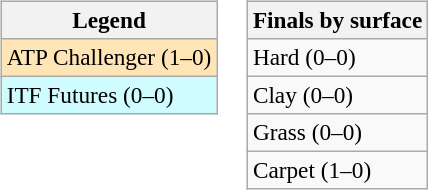<table>
<tr valign=top>
<td><br><table class=wikitable style=font-size:97%>
<tr>
<th>Legend</th>
</tr>
<tr bgcolor=moccasin>
<td>ATP Challenger (1–0)</td>
</tr>
<tr bgcolor=cffcff>
<td>ITF Futures (0–0)</td>
</tr>
</table>
</td>
<td><br><table class=wikitable style=font-size:97%>
<tr>
<th>Finals by surface</th>
</tr>
<tr>
<td>Hard (0–0)</td>
</tr>
<tr>
<td>Clay (0–0)</td>
</tr>
<tr>
<td>Grass (0–0)</td>
</tr>
<tr>
<td>Carpet (1–0)</td>
</tr>
</table>
</td>
</tr>
</table>
